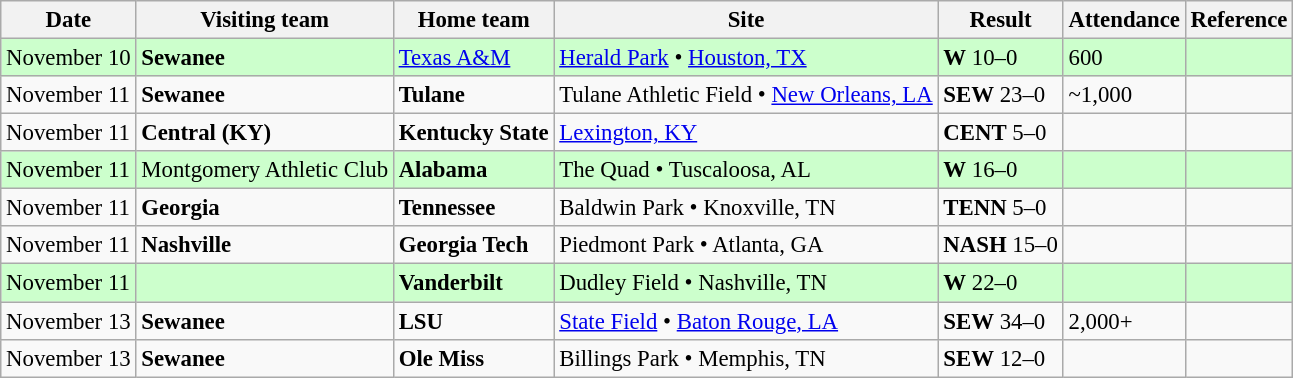<table class="wikitable" style="font-size:95%;">
<tr>
<th>Date</th>
<th>Visiting team</th>
<th>Home team</th>
<th>Site</th>
<th>Result</th>
<th>Attendance</th>
<th class="unsortable">Reference</th>
</tr>
<tr bgcolor=ccffcc>
<td>November 10</td>
<td><strong>Sewanee</strong></td>
<td><a href='#'>Texas A&M</a></td>
<td><a href='#'>Herald Park</a> • <a href='#'>Houston, TX</a></td>
<td><strong>W</strong> 10–0</td>
<td>600</td>
<td></td>
</tr>
<tr bgcolor=>
<td>November 11</td>
<td><strong>Sewanee</strong></td>
<td><strong>Tulane</strong></td>
<td>Tulane Athletic Field • <a href='#'>New Orleans, LA</a></td>
<td><strong>SEW</strong> 23–0</td>
<td>~1,000</td>
<td></td>
</tr>
<tr bgcolor=>
<td>November 11</td>
<td><strong>Central (KY)</strong></td>
<td><strong>Kentucky State</strong></td>
<td><a href='#'>Lexington, KY</a></td>
<td><strong>CENT</strong> 5–0</td>
<td></td>
<td></td>
</tr>
<tr bgcolor=ccffcc>
<td>November 11</td>
<td>Montgomery Athletic Club</td>
<td><strong>Alabama</strong></td>
<td>The Quad • Tuscaloosa, AL</td>
<td><strong>W</strong> 16–0</td>
<td></td>
<td></td>
</tr>
<tr bgcolor=>
<td>November 11</td>
<td><strong>Georgia</strong></td>
<td><strong>Tennessee</strong></td>
<td>Baldwin Park • Knoxville, TN</td>
<td><strong>TENN</strong> 5–0</td>
<td></td>
<td></td>
</tr>
<tr bgcolor=>
<td>November 11</td>
<td><strong>Nashville</strong></td>
<td><strong>Georgia Tech</strong></td>
<td>Piedmont Park • Atlanta, GA</td>
<td><strong>NASH</strong> 15–0</td>
<td></td>
<td></td>
</tr>
<tr bgcolor=ccffcc>
<td>November 11</td>
<td></td>
<td><strong>Vanderbilt</strong></td>
<td>Dudley Field • Nashville, TN</td>
<td><strong>W</strong> 22–0</td>
<td></td>
<td></td>
</tr>
<tr bgcolor=>
<td>November 13</td>
<td><strong>Sewanee</strong></td>
<td><strong>LSU</strong></td>
<td><a href='#'>State Field</a> • <a href='#'>Baton Rouge, LA</a></td>
<td><strong>SEW</strong> 34–0</td>
<td>2,000+</td>
<td></td>
</tr>
<tr bgcolor=>
<td>November 13</td>
<td><strong>Sewanee</strong></td>
<td><strong>Ole Miss</strong></td>
<td>Billings Park • Memphis, TN</td>
<td><strong>SEW</strong> 12–0</td>
<td></td>
<td></td>
</tr>
</table>
